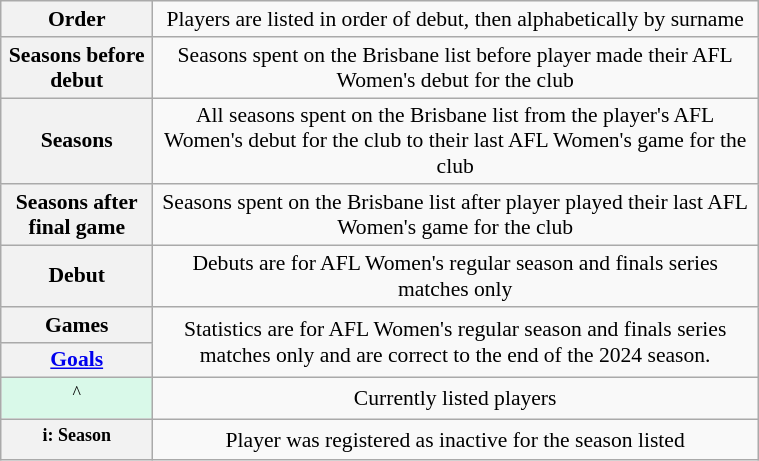<table class="wikitable plainrowheaders"  style="font-size:90%; text-align:center; width:40%;">
<tr>
<th scope="row" style="text-align:center;">Order</th>
<td>Players are listed in order of debut, then alphabetically by surname</td>
</tr>
<tr>
<th scope="row" style="text-align:center;">Seasons before debut</th>
<td>Seasons spent on the Brisbane list before player made their AFL Women's debut for the club</td>
</tr>
<tr>
<th scope="row" style="text-align:center;">Seasons</th>
<td>All seasons spent on the Brisbane list from the player's AFL Women's debut for the club to their last AFL Women's game for the club</td>
</tr>
<tr>
<th scope="row" style="text-align:center;">Seasons after final game</th>
<td>Seasons spent on the Brisbane list after player played their last AFL Women's game for the club</td>
</tr>
<tr>
<th scope="row" style="text-align:center;">Debut</th>
<td>Debuts are for AFL Women's regular season and finals series matches only</td>
</tr>
<tr>
<th scope="row" style="text-align:center;">Games</th>
<td rowspan="2">Statistics are for AFL Women's regular season and finals series matches only and are correct to the end of the 2024 season.</td>
</tr>
<tr>
<th scope="row" style="text-align:center;"><a href='#'>Goals</a></th>
</tr>
<tr>
<td scope="row" style="text-align:center; background:#D9F9E9;"><sup>^</sup></td>
<td>Currently listed players</td>
</tr>
<tr>
<th scope="row" style="text-align:center;"><sup>i: Season</sup></th>
<td>Player was registered as inactive for the season listed</td>
</tr>
</table>
